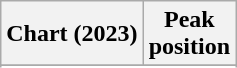<table class="wikitable sortable plainrowheaders" style="text-align:center">
<tr>
<th scope="col">Chart (2023)</th>
<th scope="col">Peak<br>position</th>
</tr>
<tr>
</tr>
<tr>
</tr>
</table>
